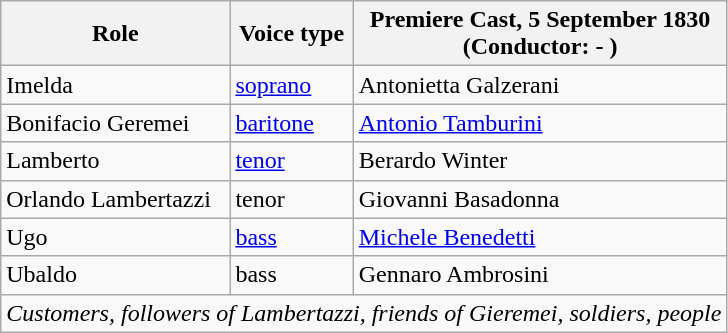<table class="wikitable">
<tr>
<th>Role</th>
<th>Voice type</th>
<th>Premiere Cast, 5 September 1830<br>(Conductor: - )</th>
</tr>
<tr>
<td>Imelda</td>
<td><a href='#'>soprano</a></td>
<td>Antonietta Galzerani</td>
</tr>
<tr>
<td>Bonifacio Geremei</td>
<td><a href='#'>baritone</a></td>
<td><a href='#'>Antonio Tamburini</a></td>
</tr>
<tr>
<td>Lamberto</td>
<td><a href='#'>tenor</a></td>
<td>Berardo Winter</td>
</tr>
<tr>
<td>Orlando Lambertazzi</td>
<td>tenor</td>
<td>Giovanni Basadonna</td>
</tr>
<tr>
<td>Ugo</td>
<td><a href='#'>bass</a></td>
<td><a href='#'>Michele Benedetti</a></td>
</tr>
<tr>
<td>Ubaldo</td>
<td>bass</td>
<td>Gennaro Ambrosini</td>
</tr>
<tr>
<td colspan="3"><em>Customers, followers of Lambertazzi, friends of Gieremei, soldiers, people</em></td>
</tr>
</table>
